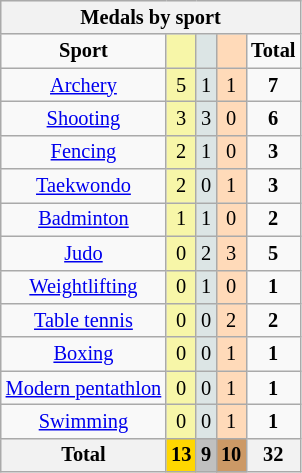<table class="wikitable" style=font-size:85%;float:center;text-align:center>
<tr style="background:#efefef;">
<th colspan=5><strong>Medals by sport</strong></th>
</tr>
<tr align=center>
<td><strong>Sport</strong></td>
<td bgcolor=#f7f6a8></td>
<td bgcolor=#dce5e5></td>
<td bgcolor=#ffdab9></td>
<td><strong>Total</strong></td>
</tr>
<tr align=center>
<td><a href='#'>Archery</a></td>
<td style="background:#F7F6A8;">5</td>
<td style="background:#DCE5E5;">1</td>
<td style="background:#FFDAB9;">1</td>
<td><strong>7</strong></td>
</tr>
<tr align=center>
<td><a href='#'>Shooting</a></td>
<td style="background:#F7F6A8;">3</td>
<td style="background:#DCE5E5;">3</td>
<td style="background:#FFDAB9;">0</td>
<td><strong>6</strong></td>
</tr>
<tr align=center>
<td><a href='#'>Fencing</a></td>
<td style="background:#F7F6A8;">2</td>
<td style="background:#DCE5E5;">1</td>
<td style="background:#FFDAB9;">0</td>
<td><strong>3</strong></td>
</tr>
<tr align=center>
<td><a href='#'>Taekwondo</a></td>
<td style="background:#F7F6A8;">2</td>
<td style="background:#DCE5E5;">0</td>
<td style="background:#FFDAB9;">1</td>
<td><strong>3</strong></td>
</tr>
<tr align=center>
<td><a href='#'>Badminton</a></td>
<td style="background:#F7F6A8;">1</td>
<td style="background:#DCE5E5;">1</td>
<td style="background:#FFDAB9;">0</td>
<td><strong>2</strong></td>
</tr>
<tr align=center>
<td><a href='#'>Judo</a></td>
<td style="background:#F7F6A8;">0</td>
<td style="background:#DCE5E5;">2</td>
<td style="background:#FFDAB9;">3</td>
<td><strong>5</strong></td>
</tr>
<tr align=center>
<td><a href='#'>Weightlifting</a></td>
<td style="background:#F7F6A8;">0</td>
<td style="background:#DCE5E5;">1</td>
<td style="background:#FFDAB9;">0</td>
<td><strong>1</strong></td>
</tr>
<tr align=center>
<td><a href='#'>Table tennis</a></td>
<td style="background:#F7F6A8;">0</td>
<td style="background:#DCE5E5;">0</td>
<td style="background:#FFDAB9;">2</td>
<td><strong>2</strong></td>
</tr>
<tr align=center>
<td><a href='#'>Boxing</a></td>
<td style="background:#F7F6A8;">0</td>
<td style="background:#DCE5E5;">0</td>
<td style="background:#FFDAB9;">1</td>
<td><strong>1</strong></td>
</tr>
<tr align=center>
<td><a href='#'>Modern pentathlon</a></td>
<td style="background:#F7F6A8;">0</td>
<td style="background:#DCE5E5;">0</td>
<td style="background:#FFDAB9;">1</td>
<td><strong>1</strong></td>
</tr>
<tr align=center>
<td><a href='#'>Swimming</a></td>
<td style="background:#F7F6A8;">0</td>
<td style="background:#DCE5E5;">0</td>
<td style="background:#FFDAB9;">1</td>
<td><strong>1</strong></td>
</tr>
<tr align=center>
<th><strong>Total</strong></th>
<th style="background:gold;"><strong>13</strong></th>
<th style="background:silver;"><strong>9</strong></th>
<th style="background:#c96;"><strong>10</strong></th>
<th><strong>32</strong></th>
</tr>
</table>
